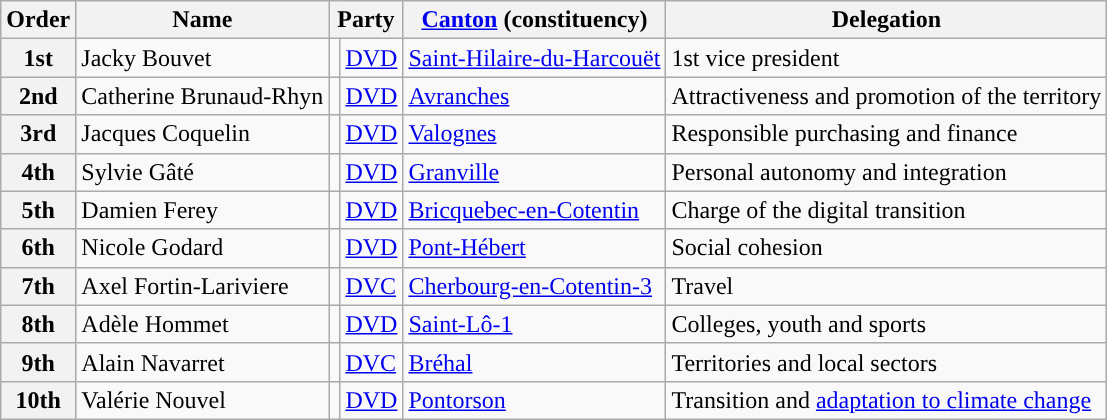<table class="wikitable sortable">
<tr>
<th>Order</th>
<th>Name</th>
<th colspan="2">Party</th>
<th><a href='#'>Canton</a> (constituency)</th>
<th>Delegation</th>
</tr>
<tr>
<th>1st</th>
<td>Jacky Bouvet</td>
<td style="color:inherit;background:"></td>
<td><a href='#'>DVD</a></td>
<td><a href='#'>Saint-Hilaire-du-Harcouët</a></td>
<td>1st vice president</td>
</tr>
<tr>
<th>2nd</th>
<td>Catherine Brunaud-Rhyn</td>
<td style="color:inherit;background:"></td>
<td><a href='#'>DVD</a></td>
<td><a href='#'>Avranches</a></td>
<td>Attractiveness and promotion of the territory</td>
</tr>
<tr>
<th>3rd</th>
<td>Jacques Coquelin</td>
<td style="color:inherit;background:"></td>
<td><a href='#'>DVD</a></td>
<td><a href='#'>Valognes</a></td>
<td>Responsible purchasing and finance</td>
</tr>
<tr>
<th>4th</th>
<td>Sylvie Gâté</td>
<td style="color:inherit;background:"></td>
<td><a href='#'>DVD</a></td>
<td><a href='#'>Granville</a></td>
<td>Personal autonomy and integration</td>
</tr>
<tr>
<th>5th</th>
<td>Damien Ferey</td>
<td style="color:inherit;background:"></td>
<td><a href='#'>DVD</a></td>
<td><a href='#'>Bricquebec-en-Cotentin</a></td>
<td>Charge of the digital transition</td>
</tr>
<tr>
<th>6th</th>
<td>Nicole Godard</td>
<td style="color:inherit;background:"></td>
<td><a href='#'>DVD</a></td>
<td><a href='#'>Pont-Hébert</a></td>
<td>Social cohesion</td>
</tr>
<tr>
<th>7th</th>
<td>Axel Fortin-Lariviere</td>
<td style="color:inherit;background:"></td>
<td><a href='#'>DVC</a></td>
<td><a href='#'>Cherbourg-en-Cotentin-3</a></td>
<td>Travel</td>
</tr>
<tr>
<th>8th</th>
<td>Adèle Hommet</td>
<td style="color:inherit;background:"></td>
<td><a href='#'>DVD</a></td>
<td><a href='#'>Saint-Lô-1</a></td>
<td>Colleges, youth and sports</td>
</tr>
<tr>
<th>9th</th>
<td>Alain Navarret</td>
<td style="color:inherit;background:"></td>
<td><a href='#'>DVC</a></td>
<td><a href='#'>Bréhal</a></td>
<td>Territories and local sectors</td>
</tr>
<tr>
<th>10th</th>
<td>Valérie Nouvel</td>
<td style="color:inherit;background:"></td>
<td><a href='#'>DVD</a></td>
<td><a href='#'>Pontorson</a></td>
<td>Transition and <a href='#'>adaptation to climate change</a></td>
</tr>
</table>
